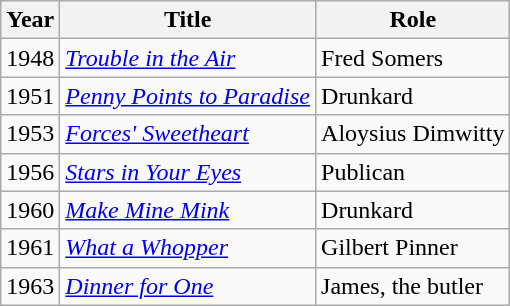<table class="wikitable">
<tr>
<th>Year</th>
<th>Title</th>
<th>Role</th>
</tr>
<tr>
<td>1948</td>
<td><em><a href='#'>Trouble in the Air</a></em></td>
<td>Fred Somers</td>
</tr>
<tr>
<td>1951</td>
<td><em><a href='#'>Penny Points to Paradise</a></em></td>
<td>Drunkard</td>
</tr>
<tr>
<td>1953</td>
<td><em><a href='#'>Forces' Sweetheart</a></em></td>
<td>Aloysius Dimwitty</td>
</tr>
<tr>
<td>1956</td>
<td><em><a href='#'>Stars in Your Eyes</a></em></td>
<td>Publican</td>
</tr>
<tr>
<td>1960</td>
<td><em><a href='#'>Make Mine Mink</a></em></td>
<td>Drunkard</td>
</tr>
<tr>
<td>1961</td>
<td><em><a href='#'>What a Whopper</a></em></td>
<td>Gilbert Pinner</td>
</tr>
<tr>
<td>1963</td>
<td><em><a href='#'>Dinner for One</a></em></td>
<td>James, the butler</td>
</tr>
</table>
